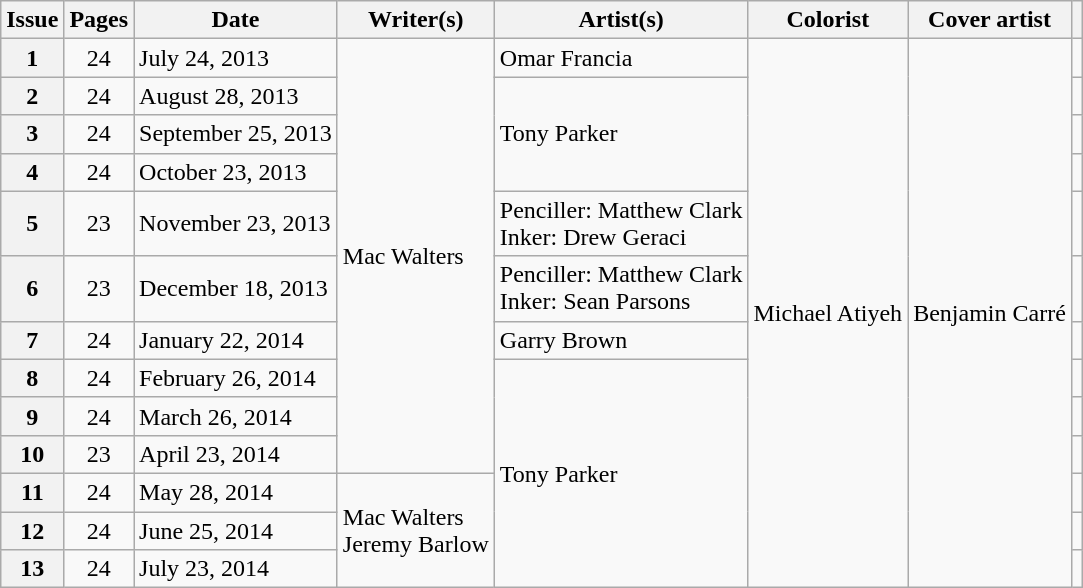<table class="wikitable">
<tr>
<th>Issue</th>
<th>Pages</th>
<th>Date</th>
<th>Writer(s)</th>
<th>Artist(s)</th>
<th>Colorist</th>
<th>Cover artist</th>
<th></th>
</tr>
<tr>
<th>1</th>
<td align="center">24</td>
<td>July 24, 2013</td>
<td rowspan="10">Mac Walters</td>
<td>Omar Francia</td>
<td rowspan="13">Michael Atiyeh</td>
<td rowspan="13">Benjamin Carré</td>
<td align="center"></td>
</tr>
<tr>
<th>2</th>
<td align="center">24</td>
<td>August 28, 2013</td>
<td rowspan="3">Tony Parker</td>
<td align="center"></td>
</tr>
<tr>
<th>3</th>
<td align="center">24</td>
<td>September 25, 2013</td>
<td align="center"></td>
</tr>
<tr>
<th>4</th>
<td align="center">24</td>
<td>October 23, 2013</td>
<td align="center"></td>
</tr>
<tr>
<th>5</th>
<td align="center">23</td>
<td>November 23, 2013</td>
<td>Penciller: Matthew Clark<br>Inker: Drew Geraci</td>
<td align="center"></td>
</tr>
<tr>
<th>6</th>
<td align="center">23</td>
<td>December 18, 2013</td>
<td>Penciller: Matthew Clark<br>Inker: Sean Parsons</td>
<td align="center"></td>
</tr>
<tr>
<th>7</th>
<td align="center">24</td>
<td>January 22, 2014</td>
<td>Garry Brown</td>
<td align="center"></td>
</tr>
<tr>
<th>8</th>
<td align="center">24</td>
<td>February 26, 2014</td>
<td rowspan="6">Tony Parker</td>
<td align="center"></td>
</tr>
<tr>
<th>9</th>
<td align="center">24</td>
<td>March 26, 2014</td>
<td align="center"></td>
</tr>
<tr>
<th>10</th>
<td align="center">23</td>
<td>April 23, 2014</td>
<td align="center"></td>
</tr>
<tr>
<th>11</th>
<td align="center">24</td>
<td>May 28, 2014</td>
<td rowspan="3">Mac Walters <br> Jeremy Barlow</td>
<td align="center"></td>
</tr>
<tr>
<th>12</th>
<td align="center">24</td>
<td>June 25, 2014</td>
<td align="center"></td>
</tr>
<tr>
<th>13</th>
<td align="center">24</td>
<td>July 23, 2014</td>
<td align="center"></td>
</tr>
</table>
